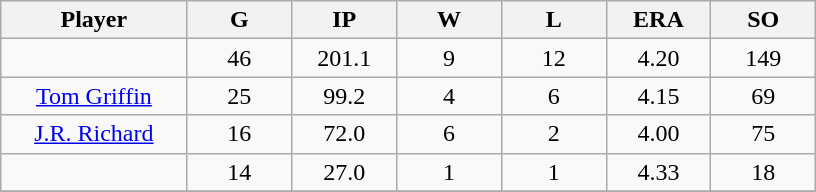<table class="wikitable sortable">
<tr>
<th bgcolor="#DDDDFF" width="16%">Player</th>
<th bgcolor="#DDDDFF" width="9%">G</th>
<th bgcolor="#DDDDFF" width="9%">IP</th>
<th bgcolor="#DDDDFF" width="9%">W</th>
<th bgcolor="#DDDDFF" width="9%">L</th>
<th bgcolor="#DDDDFF" width="9%">ERA</th>
<th bgcolor="#DDDDFF" width="9%">SO</th>
</tr>
<tr align="center">
<td></td>
<td>46</td>
<td>201.1</td>
<td>9</td>
<td>12</td>
<td>4.20</td>
<td>149</td>
</tr>
<tr align="center">
<td><a href='#'>Tom Griffin</a></td>
<td>25</td>
<td>99.2</td>
<td>4</td>
<td>6</td>
<td>4.15</td>
<td>69</td>
</tr>
<tr align=center>
<td><a href='#'>J.R. Richard</a></td>
<td>16</td>
<td>72.0</td>
<td>6</td>
<td>2</td>
<td>4.00</td>
<td>75</td>
</tr>
<tr align=center>
<td></td>
<td>14</td>
<td>27.0</td>
<td>1</td>
<td>1</td>
<td>4.33</td>
<td>18</td>
</tr>
<tr align="center">
</tr>
</table>
